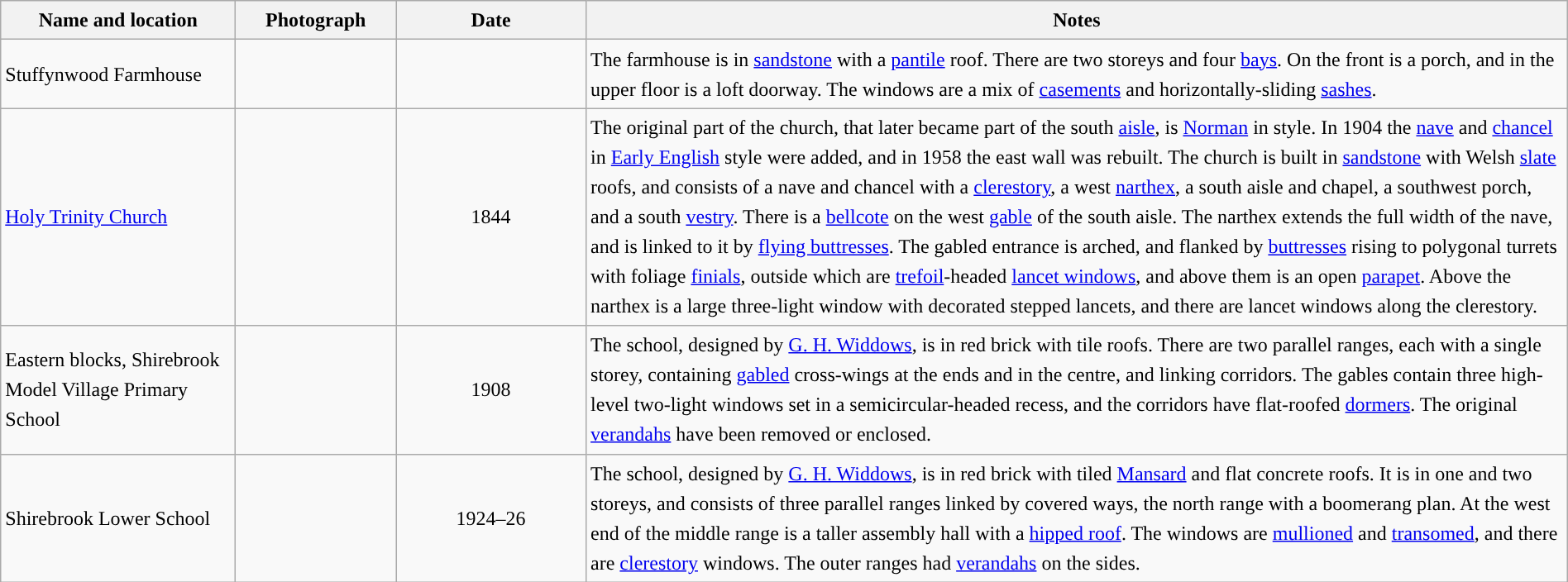<table class="wikitable sortable plainrowheaders" style="width:100%;border:0px;text-align:left;line-height:150%;">
<tr>
<th scope="col"  style="width:150px">Name and location</th>
<th scope="col"  style="width:100px" class="unsortable">Photograph</th>
<th scope="col"  style="width:120px">Date</th>
<th scope="col"  style="width:650px" class="unsortable">Notes</th>
</tr>
<tr>
<td>Stuffynwood Farmhouse<br><small></small></td>
<td></td>
<td align="center"></td>
<td>The farmhouse is in <a href='#'>sandstone</a> with a <a href='#'>pantile</a> roof.  There are two storeys and four <a href='#'>bays</a>.  On the front is a porch, and in the upper floor is a loft doorway.  The windows are a mix of <a href='#'>casements</a> and horizontally-sliding <a href='#'>sashes</a>.</td>
</tr>
<tr>
<td><a href='#'>Holy Trinity Church</a><br><small></small></td>
<td></td>
<td align="center">1844</td>
<td>The original part of the church, that later became part of the south <a href='#'>aisle</a>, is <a href='#'>Norman</a> in style.  In 1904 the <a href='#'>nave</a> and <a href='#'>chancel</a> in <a href='#'>Early English</a> style were added, and in 1958 the east wall was rebuilt.  The church is built in <a href='#'>sandstone</a> with Welsh <a href='#'>slate</a> roofs, and consists of a nave and chancel with a <a href='#'>clerestory</a>, a west <a href='#'>narthex</a>, a south aisle and chapel, a southwest porch, and a south <a href='#'>vestry</a>.  There is a <a href='#'>bellcote</a> on the west <a href='#'>gable</a> of the south aisle.  The narthex extends the full width of the nave, and is linked to it by <a href='#'>flying buttresses</a>.  The gabled entrance is arched, and flanked by <a href='#'>buttresses</a> rising to polygonal turrets with foliage <a href='#'>finials</a>, outside which are <a href='#'>trefoil</a>-headed <a href='#'>lancet windows</a>, and above them is an open <a href='#'>parapet</a>.  Above the narthex is a large three-light window with decorated stepped lancets, and there are lancet windows along the clerestory.</td>
</tr>
<tr>
<td>Eastern blocks, Shirebrook Model Village Primary School<br><small></small></td>
<td></td>
<td align="center">1908</td>
<td>The school, designed by <a href='#'>G. H. Widdows</a>, is in red brick with tile roofs.  There are two parallel ranges, each with a single storey, containing <a href='#'>gabled</a> cross-wings at the ends and in the centre, and linking corridors.  The gables contain three high-level two-light windows set in a semicircular-headed recess, and the corridors have flat-roofed <a href='#'>dormers</a>.  The original <a href='#'>verandahs</a> have been removed or enclosed.</td>
</tr>
<tr>
<td>Shirebrook Lower School<br><small></small></td>
<td></td>
<td align="center">1924–26</td>
<td>The school, designed by <a href='#'>G. H. Widdows</a>, is in red brick with tiled <a href='#'>Mansard</a> and flat concrete roofs.  It is in one and two storeys, and consists of three parallel ranges linked by covered ways, the north range with a boomerang plan.  At the west end of the middle range is a taller assembly hall with a <a href='#'>hipped roof</a>.  The windows are <a href='#'>mullioned</a> and <a href='#'>transomed</a>, and there are <a href='#'>clerestory</a> windows.  The outer ranges had <a href='#'>verandahs</a> on the sides.</td>
</tr>
<tr>
</tr>
</table>
